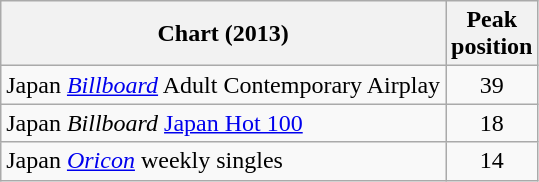<table class="wikitable sortable">
<tr>
<th>Chart (2013)</th>
<th>Peak<br>position</th>
</tr>
<tr>
<td>Japan <em><a href='#'>Billboard</a></em> Adult Contemporary Airplay</td>
<td align="center">39</td>
</tr>
<tr>
<td>Japan <em>Billboard</em> <a href='#'>Japan Hot 100</a></td>
<td align="center">18</td>
</tr>
<tr>
<td>Japan <em><a href='#'>Oricon</a></em> weekly singles</td>
<td align="center">14</td>
</tr>
</table>
